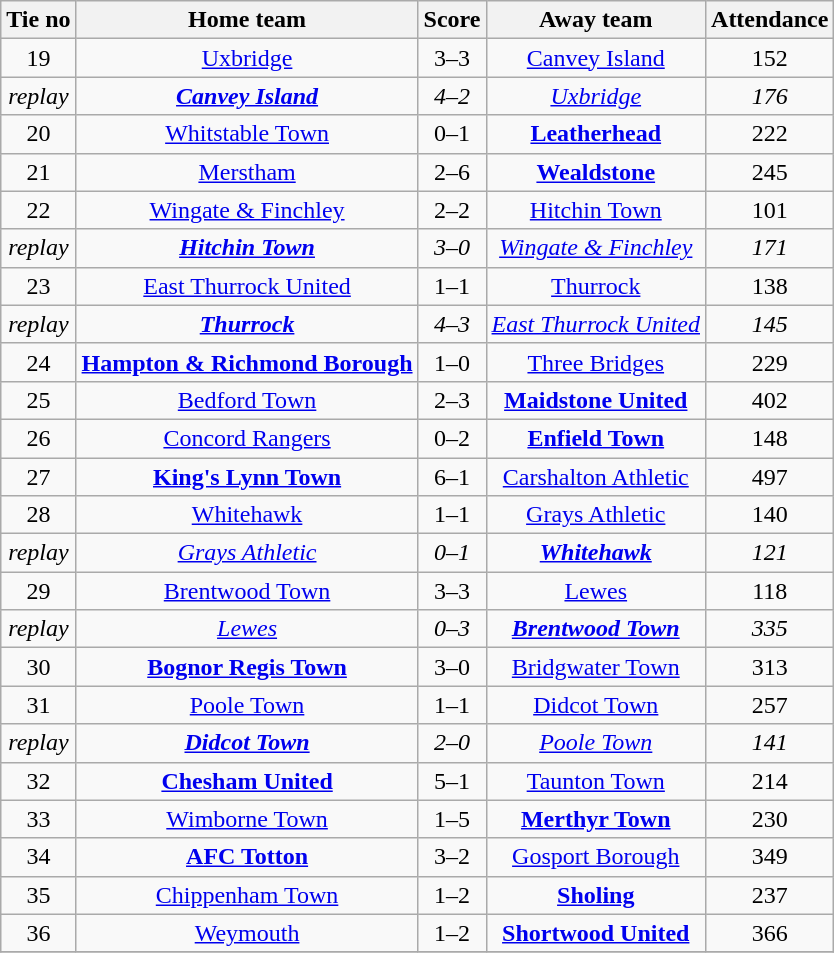<table class="wikitable" style="text-align:center">
<tr>
<th>Tie no</th>
<th>Home team</th>
<th>Score</th>
<th>Away team</th>
<th>Attendance</th>
</tr>
<tr>
<td>19</td>
<td><a href='#'>Uxbridge</a></td>
<td>3–3</td>
<td><a href='#'>Canvey Island</a></td>
<td>152</td>
</tr>
<tr>
<td><em>replay</em></td>
<td><strong><em><a href='#'>Canvey Island</a></em></strong></td>
<td><em>4–2</em></td>
<td><em><a href='#'>Uxbridge</a></em></td>
<td><em>176</em></td>
</tr>
<tr>
<td>20</td>
<td><a href='#'>Whitstable Town</a></td>
<td>0–1</td>
<td><strong><a href='#'>Leatherhead</a></strong></td>
<td>222</td>
</tr>
<tr>
<td>21</td>
<td><a href='#'>Merstham</a></td>
<td>2–6</td>
<td><strong><a href='#'>Wealdstone</a></strong></td>
<td>245</td>
</tr>
<tr>
<td>22</td>
<td><a href='#'>Wingate & Finchley</a></td>
<td>2–2</td>
<td><a href='#'>Hitchin Town</a></td>
<td>101</td>
</tr>
<tr>
<td><em>replay</em></td>
<td><strong><em><a href='#'>Hitchin Town</a></em></strong></td>
<td><em>3–0</em></td>
<td><em><a href='#'>Wingate & Finchley</a></em></td>
<td><em>171</em></td>
</tr>
<tr>
<td>23</td>
<td><a href='#'>East Thurrock United</a></td>
<td>1–1</td>
<td><a href='#'>Thurrock</a></td>
<td>138</td>
</tr>
<tr>
<td><em>replay</em></td>
<td><strong><em><a href='#'>Thurrock</a></em></strong></td>
<td><em>4–3</em></td>
<td><em><a href='#'>East Thurrock United</a></em></td>
<td><em>145</em></td>
</tr>
<tr>
<td>24</td>
<td><strong><a href='#'>Hampton & Richmond Borough</a></strong></td>
<td>1–0</td>
<td><a href='#'>Three Bridges</a></td>
<td>229</td>
</tr>
<tr>
<td>25</td>
<td><a href='#'>Bedford Town</a></td>
<td>2–3</td>
<td><strong><a href='#'>Maidstone United</a></strong></td>
<td>402</td>
</tr>
<tr>
<td>26</td>
<td><a href='#'>Concord Rangers</a></td>
<td>0–2</td>
<td><strong><a href='#'>Enfield Town</a></strong></td>
<td>148</td>
</tr>
<tr>
<td>27</td>
<td><strong><a href='#'>King's Lynn Town</a></strong></td>
<td>6–1</td>
<td><a href='#'>Carshalton Athletic</a></td>
<td>497</td>
</tr>
<tr>
<td>28</td>
<td><a href='#'>Whitehawk</a></td>
<td>1–1</td>
<td><a href='#'>Grays Athletic</a></td>
<td>140</td>
</tr>
<tr>
<td><em>replay</em></td>
<td><em><a href='#'>Grays Athletic</a></em></td>
<td><em>0–1</em></td>
<td><strong><em><a href='#'>Whitehawk</a></em></strong></td>
<td><em>121</em></td>
</tr>
<tr>
<td>29</td>
<td><a href='#'>Brentwood Town</a></td>
<td>3–3</td>
<td><a href='#'>Lewes</a></td>
<td>118</td>
</tr>
<tr>
<td><em>replay</em></td>
<td><em><a href='#'>Lewes</a></em></td>
<td><em>0–3</em></td>
<td><strong><em><a href='#'>Brentwood Town</a></em></strong></td>
<td><em>335</em></td>
</tr>
<tr>
<td>30</td>
<td><strong><a href='#'>Bognor Regis Town</a></strong></td>
<td>3–0</td>
<td><a href='#'>Bridgwater Town</a></td>
<td>313</td>
</tr>
<tr>
<td>31</td>
<td><a href='#'>Poole Town</a></td>
<td>1–1</td>
<td><a href='#'>Didcot Town</a></td>
<td>257</td>
</tr>
<tr>
<td><em>replay</em></td>
<td><strong><em><a href='#'>Didcot Town</a></em></strong></td>
<td><em>2–0</em></td>
<td><em><a href='#'>Poole Town</a></em></td>
<td><em>141</em></td>
</tr>
<tr>
<td>32</td>
<td><strong><a href='#'>Chesham United</a></strong></td>
<td>5–1</td>
<td><a href='#'>Taunton Town</a></td>
<td>214</td>
</tr>
<tr>
<td>33</td>
<td><a href='#'>Wimborne Town</a></td>
<td>1–5</td>
<td><strong><a href='#'>Merthyr Town</a></strong></td>
<td>230</td>
</tr>
<tr>
<td>34</td>
<td><strong><a href='#'>AFC Totton</a></strong></td>
<td>3–2</td>
<td><a href='#'>Gosport Borough</a></td>
<td>349</td>
</tr>
<tr>
<td>35</td>
<td><a href='#'>Chippenham Town</a></td>
<td>1–2</td>
<td><strong><a href='#'>Sholing</a></strong></td>
<td>237</td>
</tr>
<tr>
<td>36</td>
<td><a href='#'>Weymouth</a></td>
<td>1–2</td>
<td><strong><a href='#'>Shortwood United</a></strong></td>
<td>366</td>
</tr>
<tr>
</tr>
</table>
